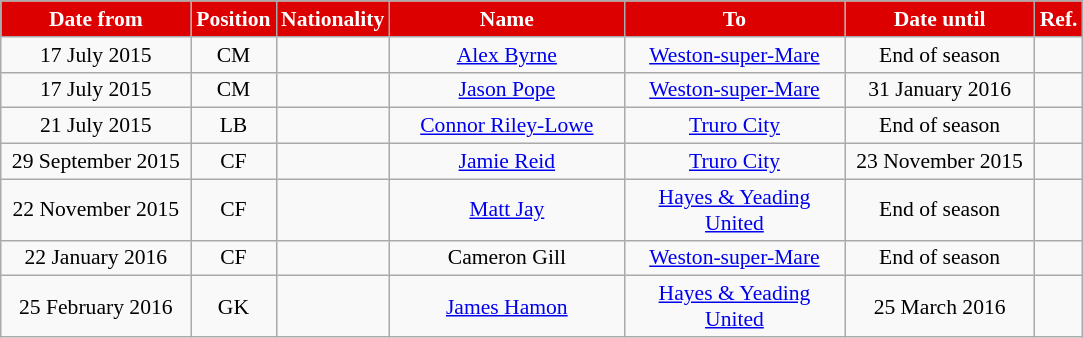<table class="wikitable"  style="text-align:center; font-size:90%; ">
<tr>
<th style="background:#DD0000; color:#FFFFFF; width:120px;">Date from</th>
<th style="background:#DD0000; color:#FFFFFF; width:50px;">Position</th>
<th style="background:#DD0000; color:#FFFFFF; width:50px;">Nationality</th>
<th style="background:#DD0000; color:#FFFFFF; width:150px;">Name</th>
<th style="background:#DD0000; color:#FFFFFF; width:140px;">To</th>
<th style="background:#DD0000; color:#FFFFFF; width:120px;">Date until</th>
<th style="background:#DD0000; color:#FFFFFF; width:25px;">Ref.</th>
</tr>
<tr>
<td>17 July 2015</td>
<td>CM</td>
<td></td>
<td><a href='#'>Alex Byrne</a></td>
<td><a href='#'>Weston-super-Mare</a></td>
<td>End of season</td>
<td></td>
</tr>
<tr>
<td>17 July 2015</td>
<td>CM</td>
<td></td>
<td><a href='#'>Jason Pope</a></td>
<td><a href='#'>Weston-super-Mare</a></td>
<td>31 January 2016</td>
<td></td>
</tr>
<tr>
<td>21 July 2015</td>
<td>LB</td>
<td></td>
<td><a href='#'>Connor Riley-Lowe</a></td>
<td><a href='#'>Truro City</a></td>
<td>End of season</td>
<td></td>
</tr>
<tr>
<td>29 September 2015</td>
<td>CF</td>
<td></td>
<td><a href='#'>Jamie Reid</a></td>
<td><a href='#'>Truro City</a></td>
<td>23 November 2015</td>
<td></td>
</tr>
<tr>
<td>22 November 2015</td>
<td>CF</td>
<td></td>
<td><a href='#'>Matt Jay</a></td>
<td><a href='#'>Hayes & Yeading United</a></td>
<td>End of season</td>
<td></td>
</tr>
<tr>
<td>22 January 2016</td>
<td>CF</td>
<td></td>
<td>Cameron Gill</td>
<td><a href='#'>Weston-super-Mare</a></td>
<td>End of season</td>
<td></td>
</tr>
<tr>
<td>25 February 2016</td>
<td>GK</td>
<td></td>
<td><a href='#'>James Hamon</a></td>
<td><a href='#'>Hayes & Yeading United</a></td>
<td>25 March 2016</td>
<td></td>
</tr>
</table>
